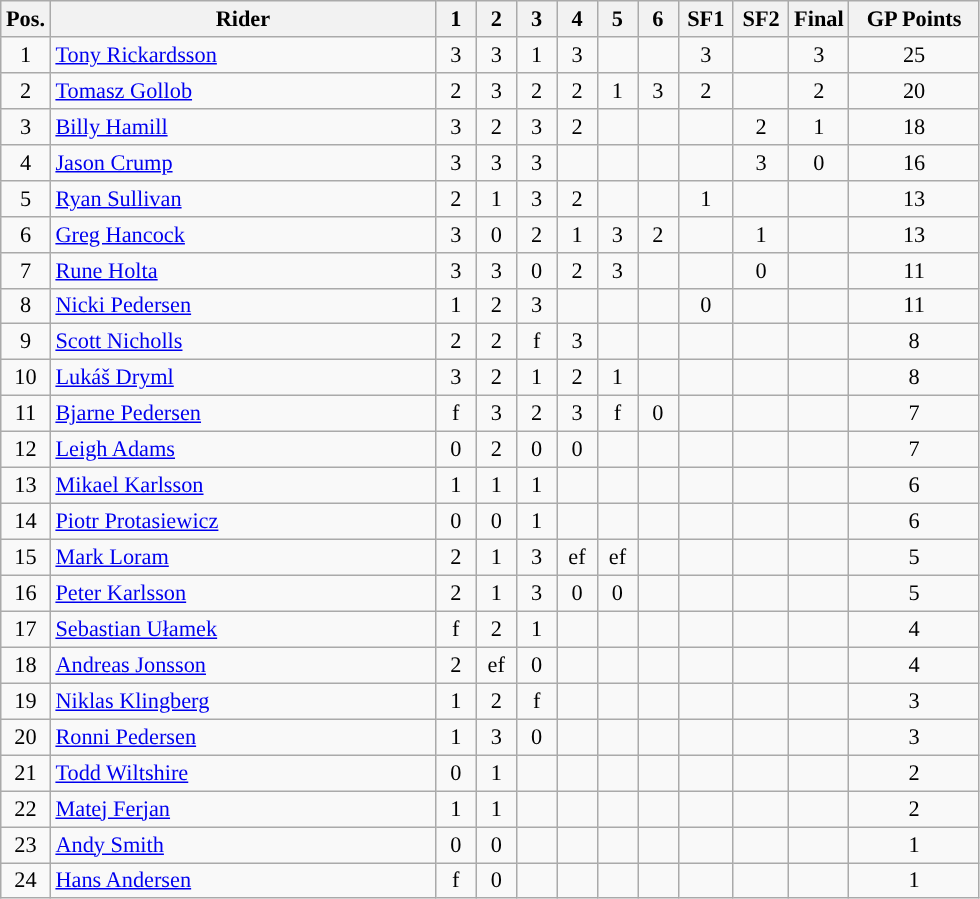<table class=wikitable style="font-size:93%;">
<tr>
<th width=25px>Pos.</th>
<th width=250px>Rider</th>
<th width=20px>1</th>
<th width=20px>2</th>
<th width=20px>3</th>
<th width=20px>4</th>
<th width=20px>5</th>
<th width=20px>6</th>
<th width=30px>SF1</th>
<th width=30px>SF2</th>
<th width=30px>Final</th>
<th width=80px>GP Points</th>
</tr>
<tr align=center style="background-color:">
<td>1</td>
<td align=left> <a href='#'>Tony Rickardsson</a></td>
<td>3</td>
<td>3</td>
<td>1</td>
<td>3</td>
<td></td>
<td></td>
<td>  3</td>
<td></td>
<td>3</td>
<td>25</td>
</tr>
<tr align=center style="background-color:">
<td>2</td>
<td align=left> <a href='#'>Tomasz Gollob</a></td>
<td>2</td>
<td>3</td>
<td>2</td>
<td>2</td>
<td>1</td>
<td>3</td>
<td> 2</td>
<td></td>
<td>2</td>
<td>20</td>
</tr>
<tr align=center style="background-color:">
<td>3</td>
<td align=left> <a href='#'>Billy Hamill</a></td>
<td>3</td>
<td>2</td>
<td>3</td>
<td>2</td>
<td></td>
<td></td>
<td></td>
<td>2</td>
<td>1</td>
<td>18</td>
</tr>
<tr align=center>
<td>4</td>
<td align=left> <a href='#'>Jason Crump</a></td>
<td>3</td>
<td>3</td>
<td>3</td>
<td></td>
<td></td>
<td></td>
<td></td>
<td>3</td>
<td>0</td>
<td>16</td>
</tr>
<tr align=center>
<td>5</td>
<td align=left> <a href='#'>Ryan Sullivan</a></td>
<td>2</td>
<td>1</td>
<td>3</td>
<td>2</td>
<td></td>
<td></td>
<td>1</td>
<td></td>
<td></td>
<td>13</td>
</tr>
<tr align=center>
<td>6</td>
<td align=left> <a href='#'>Greg Hancock</a></td>
<td>3</td>
<td>0</td>
<td>2</td>
<td>1</td>
<td>3</td>
<td>2</td>
<td></td>
<td>1</td>
<td></td>
<td>13</td>
</tr>
<tr align=center>
<td>7</td>
<td align=left> <a href='#'>Rune Holta</a></td>
<td>3</td>
<td>3</td>
<td>0</td>
<td>2</td>
<td>3</td>
<td></td>
<td></td>
<td>0</td>
<td></td>
<td>11</td>
</tr>
<tr align=center>
<td>8</td>
<td align=left> <a href='#'>Nicki Pedersen</a></td>
<td>1</td>
<td>2</td>
<td>3</td>
<td></td>
<td></td>
<td></td>
<td>0</td>
<td></td>
<td></td>
<td>11</td>
</tr>
<tr align=center>
<td>9</td>
<td align=left> <a href='#'>Scott Nicholls</a></td>
<td>2</td>
<td>2</td>
<td>f</td>
<td>3</td>
<td></td>
<td></td>
<td></td>
<td></td>
<td></td>
<td>8</td>
</tr>
<tr align=center>
<td>10</td>
<td align=left> <a href='#'>Lukáš Dryml</a></td>
<td>3</td>
<td>2</td>
<td>1</td>
<td>2</td>
<td>1</td>
<td></td>
<td></td>
<td></td>
<td></td>
<td>8</td>
</tr>
<tr align=center>
<td>11</td>
<td align=left> <a href='#'>Bjarne Pedersen</a></td>
<td>f</td>
<td>3</td>
<td>2</td>
<td>3</td>
<td>f</td>
<td>0</td>
<td></td>
<td></td>
<td></td>
<td>7</td>
</tr>
<tr align=center>
<td>12</td>
<td align=left> <a href='#'>Leigh Adams</a></td>
<td>0</td>
<td>2</td>
<td>0</td>
<td>0</td>
<td></td>
<td></td>
<td></td>
<td></td>
<td></td>
<td>7</td>
</tr>
<tr align=center>
<td>13</td>
<td align=left> <a href='#'>Mikael Karlsson</a></td>
<td>1</td>
<td>1</td>
<td>1</td>
<td></td>
<td></td>
<td></td>
<td></td>
<td></td>
<td></td>
<td>6</td>
</tr>
<tr align=center>
<td>14</td>
<td align=left> <a href='#'>Piotr Protasiewicz</a></td>
<td>0</td>
<td>0</td>
<td>1</td>
<td></td>
<td></td>
<td></td>
<td></td>
<td></td>
<td></td>
<td>6</td>
</tr>
<tr align=center>
<td>15</td>
<td align=left> <a href='#'>Mark Loram</a></td>
<td>2</td>
<td>1</td>
<td>3</td>
<td>ef</td>
<td>ef</td>
<td></td>
<td></td>
<td></td>
<td></td>
<td>5</td>
</tr>
<tr align=center>
<td>16</td>
<td align=left> <a href='#'>Peter Karlsson</a></td>
<td>2</td>
<td>1</td>
<td>3</td>
<td>0</td>
<td>0</td>
<td></td>
<td></td>
<td></td>
<td></td>
<td>5</td>
</tr>
<tr align=center>
<td>17</td>
<td align=left> <a href='#'>Sebastian Ułamek</a></td>
<td>f</td>
<td>2</td>
<td>1</td>
<td></td>
<td></td>
<td></td>
<td></td>
<td></td>
<td></td>
<td>4</td>
</tr>
<tr align=center>
<td>18</td>
<td align=left> <a href='#'>Andreas Jonsson</a></td>
<td>2</td>
<td>ef</td>
<td>0</td>
<td></td>
<td></td>
<td></td>
<td></td>
<td></td>
<td></td>
<td>4</td>
</tr>
<tr align=center>
<td>19</td>
<td align=left> <a href='#'>Niklas Klingberg</a></td>
<td>1</td>
<td>2</td>
<td>f</td>
<td></td>
<td></td>
<td></td>
<td></td>
<td></td>
<td></td>
<td>3</td>
</tr>
<tr align=center>
<td>20</td>
<td align=left> <a href='#'>Ronni Pedersen</a></td>
<td>1</td>
<td>3</td>
<td>0</td>
<td></td>
<td></td>
<td></td>
<td></td>
<td></td>
<td></td>
<td>3</td>
</tr>
<tr align=center>
<td>21</td>
<td align=left> <a href='#'>Todd Wiltshire</a></td>
<td>0</td>
<td>1</td>
<td></td>
<td></td>
<td></td>
<td></td>
<td></td>
<td></td>
<td></td>
<td>2</td>
</tr>
<tr align=center>
<td>22</td>
<td align=left> <a href='#'>Matej Ferjan</a></td>
<td>1</td>
<td>1</td>
<td></td>
<td></td>
<td></td>
<td></td>
<td></td>
<td></td>
<td></td>
<td>2</td>
</tr>
<tr align=center>
<td>23</td>
<td align=left> <a href='#'>Andy Smith</a></td>
<td>0</td>
<td>0</td>
<td></td>
<td></td>
<td></td>
<td></td>
<td></td>
<td></td>
<td></td>
<td>1</td>
</tr>
<tr align=center>
<td>24</td>
<td align=left> <a href='#'>Hans Andersen</a></td>
<td>f</td>
<td>0</td>
<td></td>
<td></td>
<td></td>
<td></td>
<td></td>
<td></td>
<td></td>
<td>1</td>
</tr>
</table>
